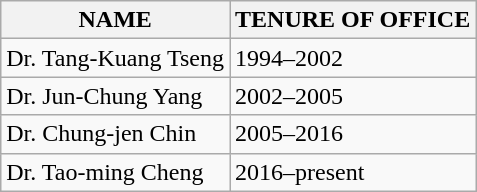<table class="wikitable">
<tr>
<th>NAME</th>
<th>TENURE OF OFFICE</th>
</tr>
<tr>
<td>Dr. Tang-Kuang Tseng</td>
<td>1994–2002</td>
</tr>
<tr>
<td>Dr. Jun-Chung Yang</td>
<td>2002–2005</td>
</tr>
<tr>
<td>Dr. Chung-jen Chin</td>
<td>2005–2016</td>
</tr>
<tr>
<td>Dr. Tao-ming Cheng</td>
<td>2016–present</td>
</tr>
</table>
